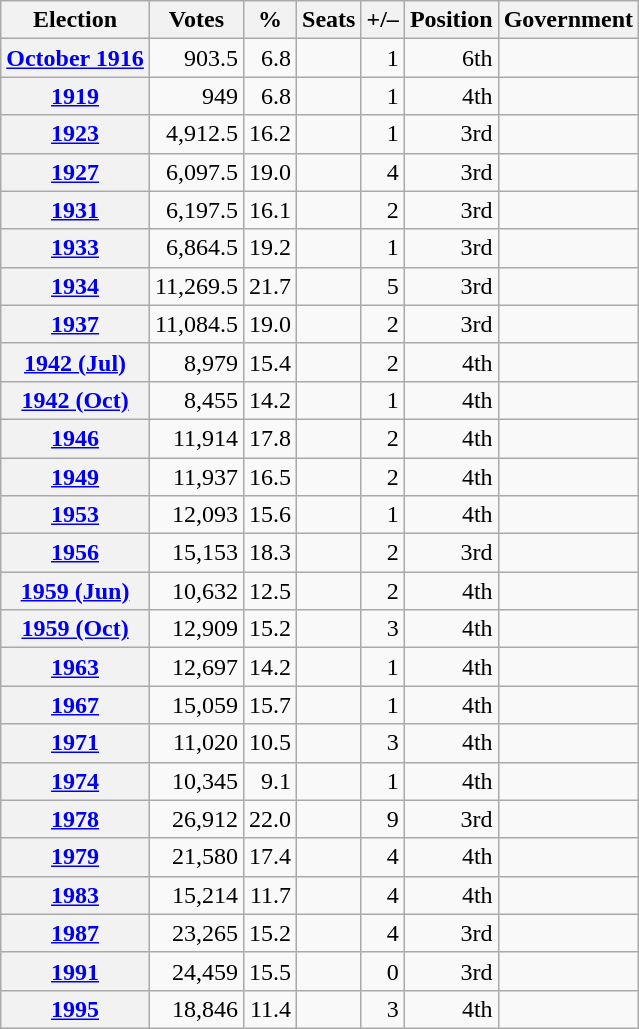<table class=wikitable style="text-align: right;">
<tr>
<th>Election</th>
<th>Votes</th>
<th>%</th>
<th>Seats</th>
<th>+/–</th>
<th>Position</th>
<th>Government</th>
</tr>
<tr>
<th><a href='#'>October 1916</a></th>
<td>903.5</td>
<td>6.8</td>
<td></td>
<td> 1</td>
<td> 6th</td>
<td></td>
</tr>
<tr>
<th><a href='#'>1919</a></th>
<td>949</td>
<td>6.8</td>
<td></td>
<td> 1</td>
<td> 4th</td>
<td></td>
</tr>
<tr>
<th><a href='#'>1923</a></th>
<td>4,912.5</td>
<td>16.2</td>
<td></td>
<td> 1</td>
<td> 3rd</td>
<td></td>
</tr>
<tr>
<th><a href='#'>1927</a></th>
<td>6,097.5</td>
<td>19.0</td>
<td></td>
<td> 4</td>
<td> 3rd</td>
<td></td>
</tr>
<tr>
<th><a href='#'>1931</a></th>
<td>6,197.5</td>
<td>16.1</td>
<td></td>
<td> 2</td>
<td> 3rd</td>
<td></td>
</tr>
<tr>
<th><a href='#'>1933</a></th>
<td>6,864.5</td>
<td>19.2</td>
<td></td>
<td> 1</td>
<td> 3rd</td>
<td></td>
</tr>
<tr>
<th><a href='#'>1934</a></th>
<td>11,269.5</td>
<td>21.7</td>
<td></td>
<td> 5</td>
<td> 3rd</td>
<td></td>
</tr>
<tr>
<th><a href='#'>1937</a></th>
<td>11,084.5</td>
<td>19.0</td>
<td></td>
<td> 2</td>
<td> 3rd</td>
<td></td>
</tr>
<tr>
<th><a href='#'>1942 (Jul)</a></th>
<td>8,979</td>
<td>15.4</td>
<td></td>
<td> 2</td>
<td> 4th</td>
<td></td>
</tr>
<tr>
<th><a href='#'>1942 (Oct)</a></th>
<td>8,455</td>
<td>14.2</td>
<td></td>
<td> 1</td>
<td> 4th</td>
<td></td>
</tr>
<tr>
<th><a href='#'>1946</a></th>
<td>11,914</td>
<td>17.8</td>
<td></td>
<td> 2</td>
<td> 4th</td>
<td></td>
</tr>
<tr>
<th><a href='#'>1949</a></th>
<td>11,937</td>
<td>16.5</td>
<td></td>
<td> 2</td>
<td> 4th</td>
<td></td>
</tr>
<tr>
<th><a href='#'>1953</a></th>
<td>12,093</td>
<td>15.6</td>
<td></td>
<td> 1</td>
<td> 4th</td>
<td></td>
</tr>
<tr>
<th><a href='#'>1956</a></th>
<td>15,153</td>
<td>18.3</td>
<td></td>
<td> 2</td>
<td> 3rd</td>
<td></td>
</tr>
<tr>
<th><a href='#'>1959 (Jun)</a></th>
<td>10,632</td>
<td>12.5</td>
<td></td>
<td> 2</td>
<td> 4th</td>
<td></td>
</tr>
<tr>
<th><a href='#'>1959 (Oct)</a></th>
<td>12,909</td>
<td>15.2</td>
<td></td>
<td> 3</td>
<td> 4th</td>
<td></td>
</tr>
<tr>
<th><a href='#'>1963</a></th>
<td>12,697</td>
<td>14.2</td>
<td></td>
<td> 1</td>
<td> 4th</td>
<td></td>
</tr>
<tr>
<th><a href='#'>1967</a></th>
<td>15,059</td>
<td>15.7</td>
<td></td>
<td> 1</td>
<td> 4th</td>
<td></td>
</tr>
<tr>
<th><a href='#'>1971</a></th>
<td>11,020</td>
<td>10.5</td>
<td></td>
<td> 3</td>
<td> 4th</td>
<td></td>
</tr>
<tr>
<th><a href='#'>1974</a></th>
<td>10,345</td>
<td>9.1</td>
<td></td>
<td> 1</td>
<td> 4th</td>
<td></td>
</tr>
<tr>
<th><a href='#'>1978</a></th>
<td>26,912</td>
<td>22.0</td>
<td></td>
<td> 9</td>
<td> 3rd</td>
<td></td>
</tr>
<tr>
<th><a href='#'>1979</a></th>
<td>21,580</td>
<td>17.4</td>
<td></td>
<td> 4</td>
<td>4th</td>
<td></td>
</tr>
<tr>
<th><a href='#'>1983</a></th>
<td>15,214</td>
<td>11.7</td>
<td></td>
<td> 4</td>
<td> 4th</td>
<td></td>
</tr>
<tr>
<th><a href='#'>1987</a></th>
<td>23,265</td>
<td>15.2</td>
<td></td>
<td> 4</td>
<td> 3rd</td>
<td></td>
</tr>
<tr>
<th><a href='#'>1991</a></th>
<td>24,459</td>
<td>15.5</td>
<td></td>
<td> 0</td>
<td> 3rd</td>
<td></td>
</tr>
<tr>
<th><a href='#'>1995</a></th>
<td>18,846</td>
<td>11.4</td>
<td></td>
<td> 3</td>
<td> 4th</td>
<td></td>
</tr>
</table>
